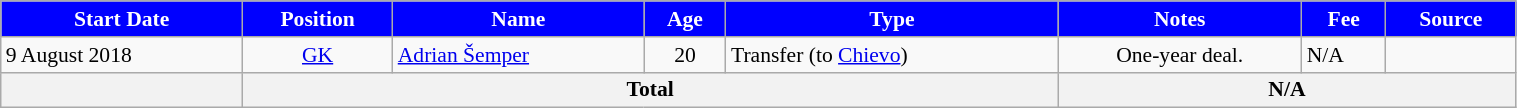<table class="wikitable" style="text-align:center; font-size:90%; width:80%;">
<tr>
<th style="background:#0000ff; color:white; text-align:center;">Start Date</th>
<th style="background:#0000ff; color:white; text-align:center;">Position</th>
<th style="background:#0000ff; color:white; text-align:center;">Name</th>
<th style="background:#0000ff; color:white; text-align:center;">Age</th>
<th style="background:#0000ff; color:white; text-align:center;">Type</th>
<th style="background:#0000ff; color:white; text-align:center;">Notes</th>
<th style="background:#0000ff; color:white; text-align:center;">Fee</th>
<th style="background:#0000ff; color:white; text-align:center;">Source</th>
</tr>
<tr>
<td style="text-align:left;">9 August 2018</td>
<td><a href='#'>GK</a></td>
<td style="text-align:left;"> <a href='#'>Adrian Šemper</a></td>
<td>20</td>
<td style="text-align:left;">Transfer (to  <a href='#'>Chievo</a>)</td>
<td>One-year deal.</td>
<td style="text-align:left;">N/A</td>
<td></td>
</tr>
<tr>
<th></th>
<th colspan="4">Total</th>
<th colspan="3">N/A</th>
</tr>
</table>
